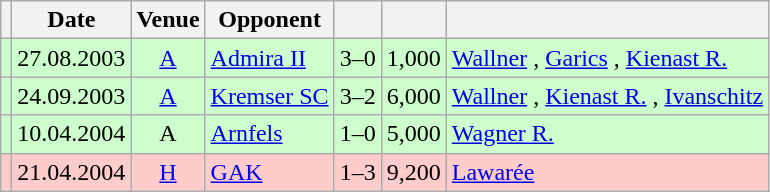<table class="wikitable" Style="text-align: center">
<tr>
<th></th>
<th>Date</th>
<th>Venue</th>
<th>Opponent</th>
<th></th>
<th></th>
<th></th>
</tr>
<tr style="background:#cfc">
<td></td>
<td>27.08.2003</td>
<td><a href='#'>A</a></td>
<td align="left"><a href='#'>Admira II</a></td>
<td>3–0</td>
<td align="right">1,000</td>
<td align="left"><a href='#'>Wallner</a> , <a href='#'>Garics</a> , <a href='#'>Kienast R.</a> </td>
</tr>
<tr style="background:#cfc">
<td></td>
<td>24.09.2003</td>
<td><a href='#'>A</a></td>
<td align="left"><a href='#'>Kremser SC</a></td>
<td>3–2</td>
<td align="right">6,000</td>
<td align="left"><a href='#'>Wallner</a> , <a href='#'>Kienast R.</a> , <a href='#'>Ivanschitz</a> </td>
</tr>
<tr style="background:#cfc">
<td></td>
<td>10.04.2004</td>
<td>A</td>
<td align="left"><a href='#'>Arnfels</a></td>
<td>1–0</td>
<td align="right">5,000</td>
<td align="left"><a href='#'>Wagner R.</a> </td>
</tr>
<tr style="background:#fcc">
<td></td>
<td>21.04.2004</td>
<td><a href='#'>H</a></td>
<td align="left"><a href='#'>GAK</a></td>
<td>1–3</td>
<td align="right">9,200</td>
<td align="left"><a href='#'>Lawarée</a> </td>
</tr>
</table>
